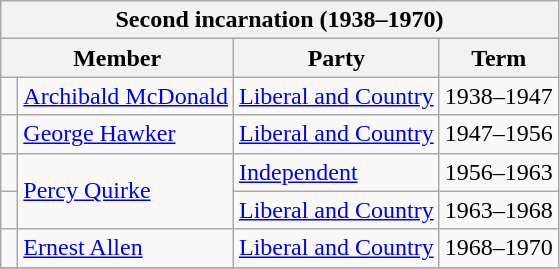<table class="wikitable">
<tr>
<th colspan=4>Second incarnation (1938–1970)</th>
</tr>
<tr>
<th colspan=2>Member</th>
<th>Party</th>
<th>Term</th>
</tr>
<tr>
<td> </td>
<td><a href='#'>Archibald McDonald</a></td>
<td><a href='#'>Liberal and Country</a></td>
<td>1938–1947</td>
</tr>
<tr>
<td> </td>
<td><a href='#'>George Hawker</a></td>
<td><a href='#'>Liberal and Country</a></td>
<td>1947–1956</td>
</tr>
<tr>
<td> </td>
<td rowspan="2"><a href='#'>Percy Quirke</a></td>
<td><a href='#'>Independent</a></td>
<td>1956–1963</td>
</tr>
<tr>
<td> </td>
<td><a href='#'>Liberal and Country</a></td>
<td>1963–1968</td>
</tr>
<tr>
<td> </td>
<td><a href='#'>Ernest Allen</a></td>
<td><a href='#'>Liberal and Country</a></td>
<td>1968–1970</td>
</tr>
<tr>
</tr>
</table>
